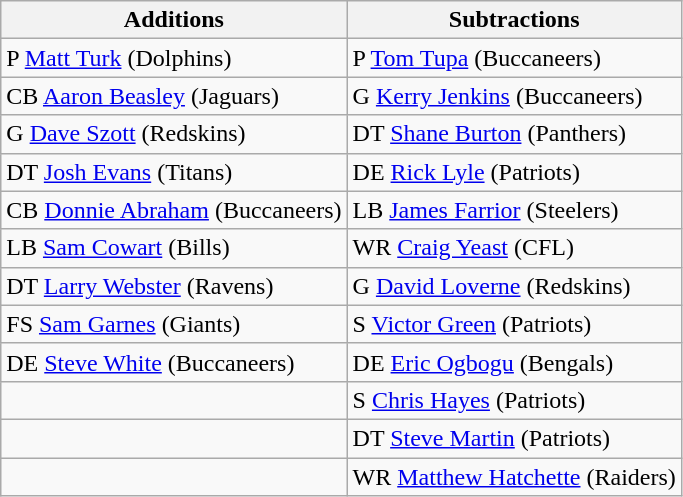<table class="wikitable">
<tr>
<th>Additions</th>
<th>Subtractions</th>
</tr>
<tr>
<td>P <a href='#'>Matt Turk</a> (Dolphins)</td>
<td>P <a href='#'>Tom Tupa</a> (Buccaneers)</td>
</tr>
<tr>
<td>CB <a href='#'>Aaron Beasley</a> (Jaguars)</td>
<td>G <a href='#'>Kerry Jenkins</a> (Buccaneers)</td>
</tr>
<tr>
<td>G <a href='#'>Dave Szott</a> (Redskins)</td>
<td>DT <a href='#'>Shane Burton</a> (Panthers)</td>
</tr>
<tr>
<td>DT <a href='#'>Josh Evans</a> (Titans)</td>
<td>DE <a href='#'>Rick Lyle</a> (Patriots)</td>
</tr>
<tr>
<td>CB <a href='#'>Donnie Abraham</a> (Buccaneers)</td>
<td>LB <a href='#'>James Farrior</a> (Steelers)</td>
</tr>
<tr>
<td>LB <a href='#'>Sam Cowart</a> (Bills)</td>
<td>WR <a href='#'>Craig Yeast</a> (CFL)</td>
</tr>
<tr>
<td>DT <a href='#'>Larry Webster</a> (Ravens)</td>
<td>G <a href='#'>David Loverne</a> (Redskins)</td>
</tr>
<tr>
<td>FS <a href='#'>Sam Garnes</a> (Giants)</td>
<td>S <a href='#'>Victor Green</a> (Patriots)</td>
</tr>
<tr>
<td>DE <a href='#'>Steve White</a> (Buccaneers)</td>
<td>DE <a href='#'>Eric Ogbogu</a> (Bengals)</td>
</tr>
<tr>
<td></td>
<td>S <a href='#'>Chris Hayes</a> (Patriots)</td>
</tr>
<tr>
<td></td>
<td>DT <a href='#'>Steve Martin</a> (Patriots)</td>
</tr>
<tr>
<td></td>
<td>WR <a href='#'>Matthew Hatchette</a> (Raiders)</td>
</tr>
</table>
